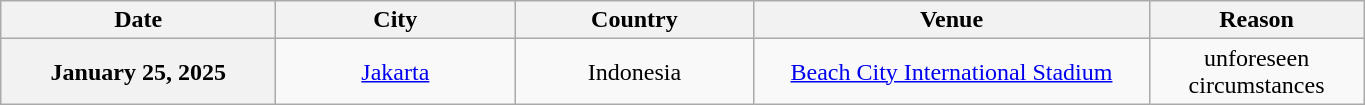<table class="wikitable plainrowheaders" style="text-align:center">
<tr>
<th scope="col" style="width:11em">Date</th>
<th scope="col" style="width:9.5em">City</th>
<th scope="col" style="width:9.5em">Country</th>
<th scope="col" style="width:16em">Venue</th>
<th scope="col" style="width:8.5em">Reason</th>
</tr>
<tr>
<th scope="row" style="text-align:center;">January 25, 2025</th>
<td><a href='#'>Jakarta</a></td>
<td>Indonesia</td>
<td><a href='#'>Beach City International Stadium</a></td>
<td>unforeseen circumstances</td>
</tr>
</table>
